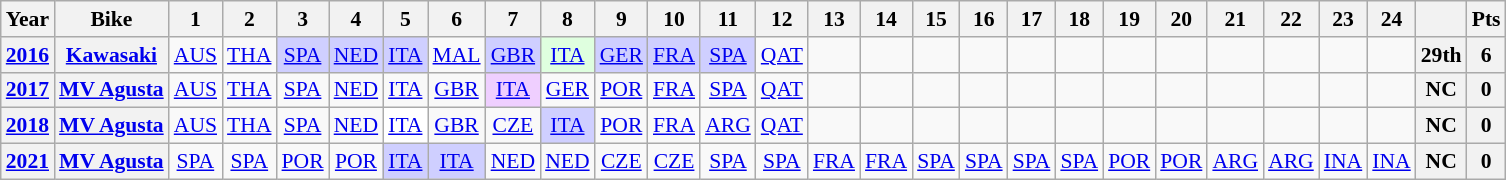<table class="wikitable" style="text-align:center; font-size:90%">
<tr>
<th>Year</th>
<th>Bike</th>
<th>1</th>
<th>2</th>
<th>3</th>
<th>4</th>
<th>5</th>
<th>6</th>
<th>7</th>
<th>8</th>
<th>9</th>
<th>10</th>
<th>11</th>
<th>12</th>
<th>13</th>
<th>14</th>
<th>15</th>
<th>16</th>
<th>17</th>
<th>18</th>
<th>19</th>
<th>20</th>
<th>21</th>
<th>22</th>
<th>23</th>
<th>24</th>
<th></th>
<th>Pts</th>
</tr>
<tr>
<th><a href='#'>2016</a></th>
<th><a href='#'>Kawasaki</a></th>
<td><a href='#'>AUS</a></td>
<td><a href='#'>THA</a></td>
<td style="background:#CFCFFF;"><a href='#'>SPA</a><br></td>
<td style="background:#CFCFFF;"><a href='#'>NED</a><br></td>
<td style="background:#CFCFFF;"><a href='#'>ITA</a><br></td>
<td><a href='#'>MAL</a></td>
<td style="background:#CFCFFF;"><a href='#'>GBR</a><br></td>
<td style="background:#dfffdf;"><a href='#'>ITA</a><br></td>
<td style="background:#CFCFFF;"><a href='#'>GER</a><br></td>
<td style="background:#CFCFFF;"><a href='#'>FRA</a><br></td>
<td style="background:#CFCFFF;"><a href='#'>SPA</a><br></td>
<td><a href='#'>QAT</a></td>
<td></td>
<td></td>
<td></td>
<td></td>
<td></td>
<td></td>
<td></td>
<td></td>
<td></td>
<td></td>
<td></td>
<td></td>
<th>29th</th>
<th>6</th>
</tr>
<tr>
<th><a href='#'>2017</a></th>
<th><a href='#'>MV Agusta</a></th>
<td><a href='#'>AUS</a></td>
<td><a href='#'>THA</a></td>
<td><a href='#'>SPA</a></td>
<td><a href='#'>NED</a></td>
<td><a href='#'>ITA</a></td>
<td><a href='#'>GBR</a></td>
<td style="background:#EFCFFF;"><a href='#'>ITA</a><br></td>
<td><a href='#'>GER</a></td>
<td><a href='#'>POR</a></td>
<td><a href='#'>FRA</a></td>
<td><a href='#'>SPA</a></td>
<td><a href='#'>QAT</a></td>
<td></td>
<td></td>
<td></td>
<td></td>
<td></td>
<td></td>
<td></td>
<td></td>
<td></td>
<td></td>
<td></td>
<td></td>
<th>NC</th>
<th>0</th>
</tr>
<tr>
<th><a href='#'>2018</a></th>
<th><a href='#'>MV Agusta</a></th>
<td><a href='#'>AUS</a></td>
<td><a href='#'>THA</a></td>
<td><a href='#'>SPA</a></td>
<td><a href='#'>NED</a></td>
<td style="background:#ffffff;"><a href='#'>ITA</a><br></td>
<td><a href='#'>GBR</a></td>
<td><a href='#'>CZE</a></td>
<td style="background:#CFCFFF;"><a href='#'>ITA</a><br></td>
<td><a href='#'>POR</a></td>
<td><a href='#'>FRA</a></td>
<td><a href='#'>ARG</a></td>
<td><a href='#'>QAT</a></td>
<td></td>
<td></td>
<td></td>
<td></td>
<td></td>
<td></td>
<td></td>
<td></td>
<td></td>
<td></td>
<td></td>
<td></td>
<th>NC</th>
<th>0</th>
</tr>
<tr>
<th><a href='#'>2021</a></th>
<th><a href='#'>MV Agusta</a></th>
<td><a href='#'>SPA</a></td>
<td><a href='#'>SPA</a></td>
<td><a href='#'>POR</a></td>
<td><a href='#'>POR</a></td>
<td style="background:#cfcfff;"><a href='#'>ITA</a><br></td>
<td style="background:#cfcfff;"><a href='#'>ITA</a><br></td>
<td><a href='#'>NED</a></td>
<td><a href='#'>NED</a></td>
<td><a href='#'>CZE</a></td>
<td><a href='#'>CZE</a></td>
<td><a href='#'>SPA</a></td>
<td><a href='#'>SPA</a></td>
<td><a href='#'>FRA</a></td>
<td><a href='#'>FRA</a></td>
<td><a href='#'>SPA</a></td>
<td><a href='#'>SPA</a></td>
<td><a href='#'>SPA</a></td>
<td><a href='#'>SPA</a></td>
<td><a href='#'>POR</a></td>
<td><a href='#'>POR</a></td>
<td><a href='#'>ARG</a></td>
<td><a href='#'>ARG</a></td>
<td><a href='#'>INA</a></td>
<td><a href='#'>INA</a></td>
<th>NC</th>
<th>0</th>
</tr>
</table>
